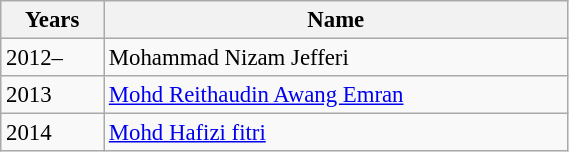<table class="wikitable" style="font-size:95%; width: 30%;">
<tr>
<th>Years</th>
<th>Name</th>
</tr>
<tr>
<td>2012–</td>
<td> Mohammad Nizam Jefferi</td>
</tr>
<tr>
<td>2013</td>
<td> <a href='#'>Mohd Reithaudin Awang Emran</a></td>
</tr>
<tr>
<td>2014</td>
<td> <a href='#'>Mohd Hafizi fitri</a></td>
</tr>
</table>
